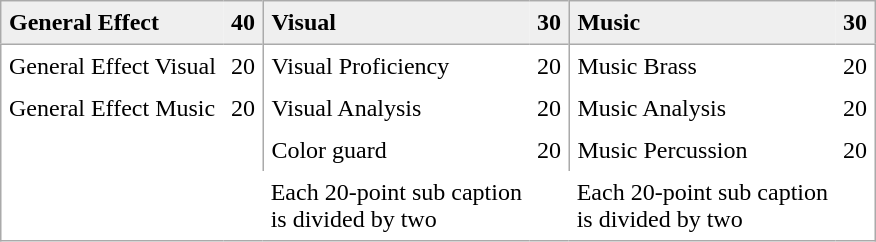<table clear="both" align="center" cellpadding="5" cellspacing="0" style="border: 1px solid #aaa; border-collapse: collapse;">
<tr style="background: #efefef; border-bottom: 1px solid #aaa;">
<th style="text-align: left;">General Effect</th>
<th>40</th>
<th style="text-align: left; border-left: 1px solid #aaa;">Visual</th>
<th>30</th>
<th style="text-align: left; border-left: 1px solid #aaa;">Music</th>
<th>30</th>
</tr>
<tr>
<td>General Effect Visual</td>
<td>20</td>
<td style="border-left: 1px solid #aaa;">Visual Proficiency</td>
<td>20</td>
<td style="border-left: 1px solid #aaa;">Music Brass</td>
<td>20</td>
</tr>
<tr>
<td>General Effect Music</td>
<td>20</td>
<td style="border-left: 1px solid #aaa;">Visual Analysis</td>
<td>20</td>
<td style="border-left: 1px solid #aaa;">Music Analysis</td>
<td>20</td>
</tr>
<tr>
<td></td>
<td></td>
<td style="border-left: 1px solid #aaa;">Color guard</td>
<td>20</td>
<td style="border-left: 1px solid #aaa;">Music Percussion</td>
<td>20</td>
</tr>
<tr>
<td></td>
<td></td>
<td>Each 20-point sub caption<br>is divided by two</td>
<td></td>
<td>Each 20-point sub caption<br>is divided by two</td>
<td></td>
</tr>
</table>
